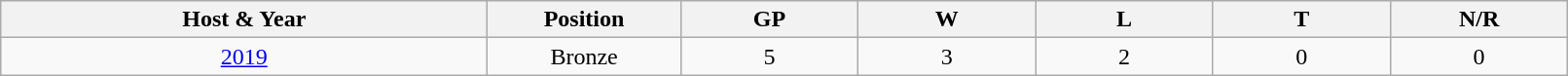<table class="wikitable" style="text-align: center; width:85%">
<tr>
<th width=150>Host & Year</th>
<th width=50>Position</th>
<th width=50>GP</th>
<th width=50>W</th>
<th width=50>L</th>
<th width=50>T</th>
<th width=50>N/R</th>
</tr>
<tr>
<td><a href='#'>2019</a></td>
<td>Bronze</td>
<td>5</td>
<td>3</td>
<td>2</td>
<td>0</td>
<td>0</td>
</tr>
</table>
